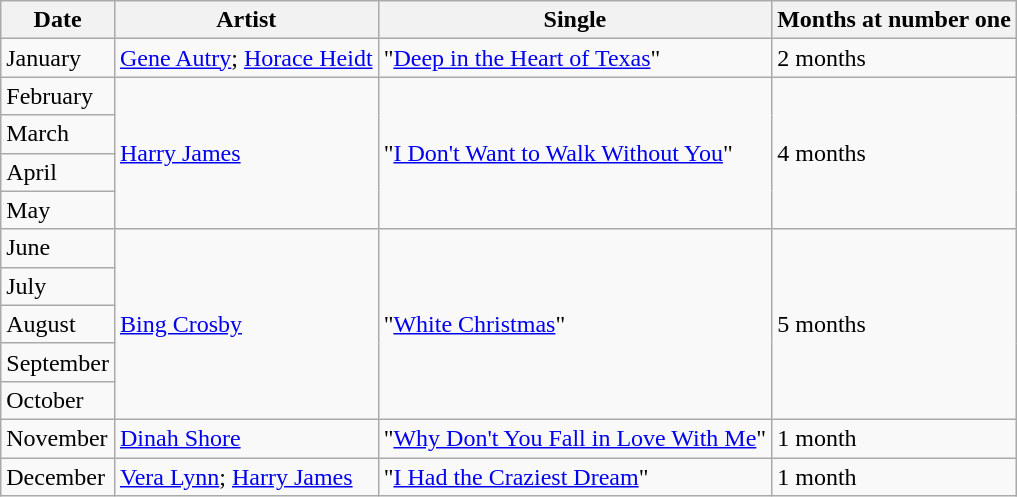<table class="wikitable">
<tr>
<th>Date</th>
<th>Artist</th>
<th>Single</th>
<th>Months at number one</th>
</tr>
<tr>
<td>January</td>
<td><a href='#'>Gene Autry</a>; <a href='#'>Horace Heidt</a></td>
<td>"<a href='#'>Deep in the Heart of Texas</a>"</td>
<td>2 months</td>
</tr>
<tr>
<td>February</td>
<td rowspan="4"><a href='#'>Harry James</a></td>
<td rowspan="4">"<a href='#'>I Don't Want to Walk Without You</a>"</td>
<td rowspan="4">4 months</td>
</tr>
<tr>
<td>March</td>
</tr>
<tr>
<td>April</td>
</tr>
<tr>
<td>May</td>
</tr>
<tr>
<td>June</td>
<td rowspan="5"><a href='#'>Bing Crosby</a></td>
<td rowspan="5">"<a href='#'>White Christmas</a>"</td>
<td rowspan="5">5 months</td>
</tr>
<tr>
<td>July</td>
</tr>
<tr>
<td>August</td>
</tr>
<tr>
<td>September</td>
</tr>
<tr>
<td>October</td>
</tr>
<tr>
<td>November</td>
<td><a href='#'>Dinah Shore</a></td>
<td>"<a href='#'>Why Don't You Fall in Love With Me</a>"</td>
<td>1 month</td>
</tr>
<tr>
<td>December</td>
<td><a href='#'>Vera Lynn</a>; <a href='#'>Harry James</a></td>
<td>"<a href='#'>I Had the Craziest Dream</a>"</td>
<td>1 month</td>
</tr>
</table>
